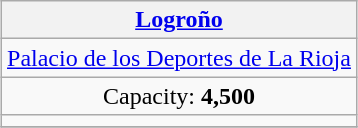<table class="wikitable" style="margin:1em auto; text-align:center">
<tr>
<th><a href='#'>Logroño</a></th>
</tr>
<tr>
<td><a href='#'>Palacio de los Deportes de La Rioja</a></td>
</tr>
<tr>
<td>Capacity: <strong>4,500</strong></td>
</tr>
<tr>
<td></td>
</tr>
<tr>
</tr>
</table>
